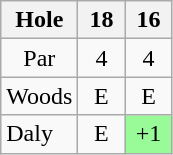<table class="wikitable" style="text-align:center">
<tr>
<th>Hole</th>
<th> 18 </th>
<th> 16 </th>
</tr>
<tr>
<td>Par</td>
<td>4</td>
<td>4</td>
</tr>
<tr>
<td align=left> Woods</td>
<td>E</td>
<td>E</td>
</tr>
<tr>
<td align=left> Daly</td>
<td>E</td>
<td style="background: PaleGreen;">+1</td>
</tr>
</table>
